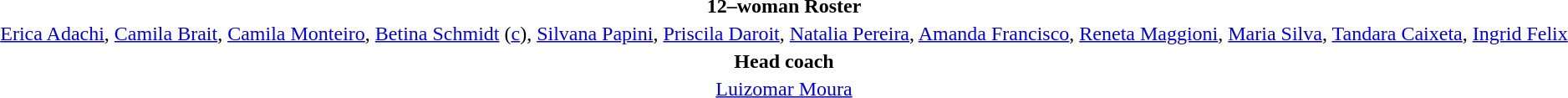<table style="text-align: center; margin-top: 2em; margin-left: auto; margin-right: auto">
<tr>
<td><strong>12–woman Roster</strong></td>
</tr>
<tr>
<td><a href='#'>Erica Adachi</a>, <a href='#'>Camila Brait</a>, <a href='#'>Camila Monteiro</a>, <a href='#'>Betina Schmidt</a> (<a href='#'>c</a>), <a href='#'>Silvana Papini</a>, <a href='#'>Priscila Daroit</a>, <a href='#'>Natalia Pereira</a>, <a href='#'>Amanda Francisco</a>, <a href='#'>Reneta Maggioni</a>, <a href='#'>Maria Silva</a>, <a href='#'>Tandara Caixeta</a>, <a href='#'>Ingrid Felix</a></td>
</tr>
<tr>
<td><strong>Head coach</strong></td>
</tr>
<tr>
<td><a href='#'>Luizomar Moura</a></td>
</tr>
</table>
